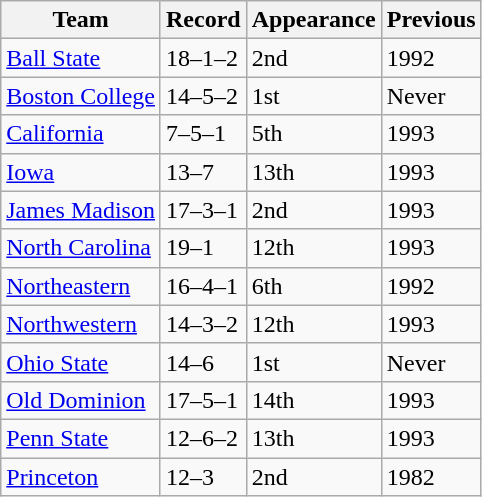<table class="wikitable sortable">
<tr>
<th>Team</th>
<th>Record</th>
<th>Appearance</th>
<th>Previous</th>
</tr>
<tr>
<td><a href='#'>Ball State</a></td>
<td>18–1–2</td>
<td>2nd</td>
<td>1992</td>
</tr>
<tr>
<td><a href='#'>Boston College</a></td>
<td>14–5–2</td>
<td>1st</td>
<td>Never</td>
</tr>
<tr>
<td><a href='#'>California</a></td>
<td>7–5–1</td>
<td>5th</td>
<td>1993</td>
</tr>
<tr>
<td><a href='#'>Iowa</a></td>
<td>13–7</td>
<td>13th</td>
<td>1993</td>
</tr>
<tr>
<td><a href='#'>James Madison</a></td>
<td>17–3–1</td>
<td>2nd</td>
<td>1993</td>
</tr>
<tr>
<td><a href='#'>North Carolina</a></td>
<td>19–1</td>
<td>12th</td>
<td>1993</td>
</tr>
<tr>
<td><a href='#'>Northeastern</a></td>
<td>16–4–1</td>
<td>6th</td>
<td>1992</td>
</tr>
<tr>
<td><a href='#'>Northwestern</a></td>
<td>14–3–2</td>
<td>12th</td>
<td>1993</td>
</tr>
<tr>
<td><a href='#'>Ohio State</a></td>
<td>14–6</td>
<td>1st</td>
<td>Never</td>
</tr>
<tr>
<td><a href='#'>Old Dominion</a></td>
<td>17–5–1</td>
<td>14th</td>
<td>1993</td>
</tr>
<tr>
<td><a href='#'>Penn State</a></td>
<td>12–6–2</td>
<td>13th</td>
<td>1993</td>
</tr>
<tr>
<td><a href='#'>Princeton</a></td>
<td>12–3</td>
<td>2nd</td>
<td>1982</td>
</tr>
</table>
